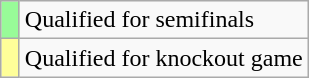<table class="wikitable">
<tr>
<td style="background:#98fb98; width:5px;"></td>
<td>Qualified for semifinals</td>
</tr>
<tr>
<td style="background:#ff9;"></td>
<td>Qualified for knockout game</td>
</tr>
</table>
